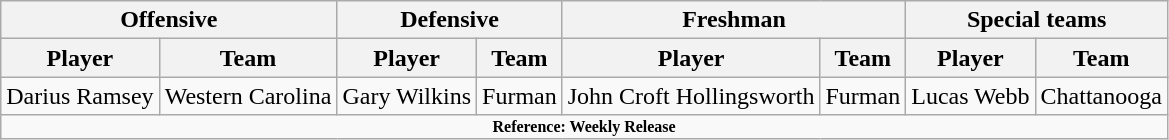<table class="wikitable" border="1">
<tr>
<th colspan="2">Offensive</th>
<th colspan="2">Defensive</th>
<th colspan="2">Freshman</th>
<th colspan="2">Special teams</th>
</tr>
<tr>
<th>Player</th>
<th>Team</th>
<th>Player</th>
<th>Team</th>
<th>Player</th>
<th>Team</th>
<th>Player</th>
<th>Team</th>
</tr>
<tr>
<td>Darius Ramsey</td>
<td>Western Carolina</td>
<td>Gary Wilkins</td>
<td>Furman</td>
<td>John Croft Hollingsworth</td>
<td>Furman</td>
<td>Lucas Webb</td>
<td>Chattanooga</td>
</tr>
<tr>
<td colspan="8" style="font-size: 8pt" align="center"><strong>Reference: Weekly Release</strong></td>
</tr>
</table>
